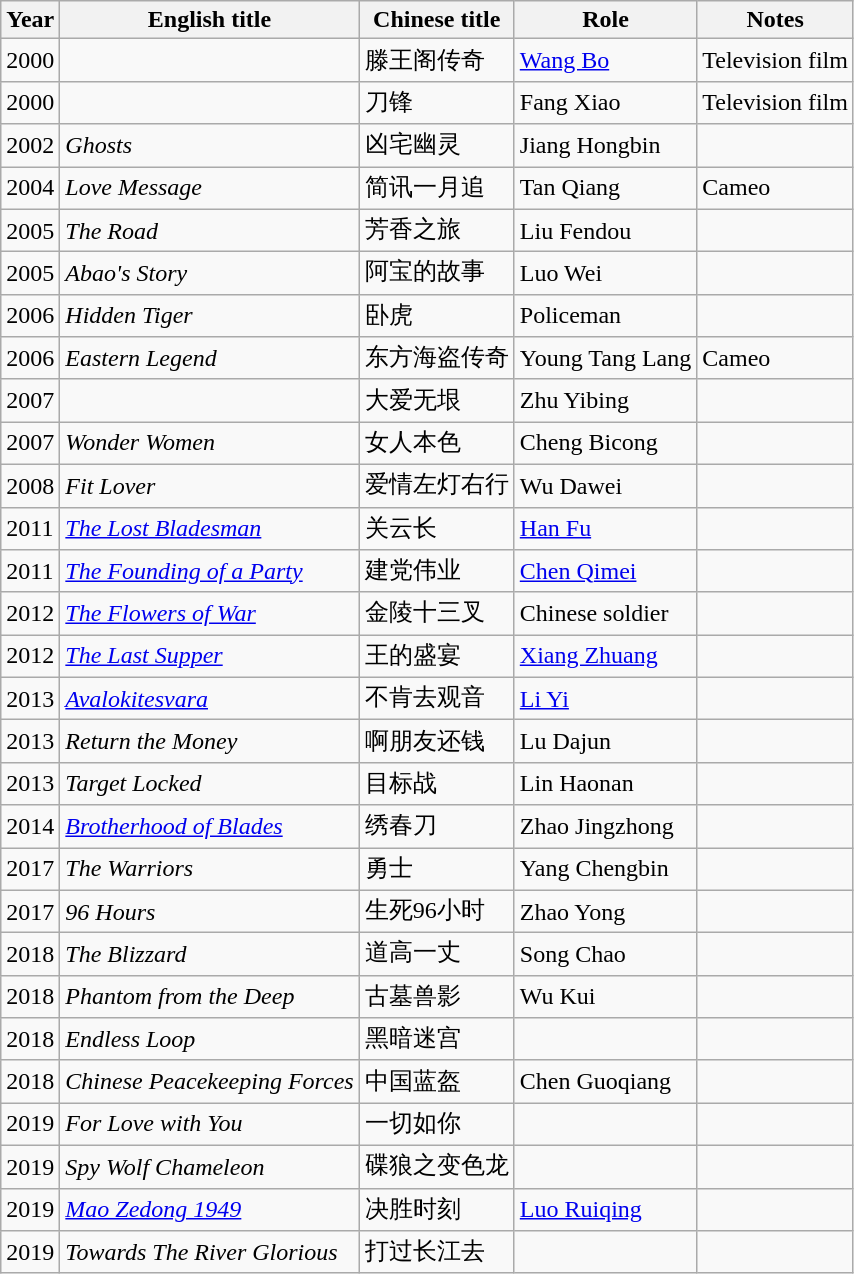<table class="wikitable sortable">
<tr>
<th>Year</th>
<th>English title</th>
<th>Chinese title</th>
<th>Role</th>
<th class="unsortable">Notes</th>
</tr>
<tr>
<td>2000</td>
<td></td>
<td>滕王阁传奇</td>
<td><a href='#'>Wang Bo</a></td>
<td>Television film</td>
</tr>
<tr>
<td>2000</td>
<td></td>
<td>刀锋</td>
<td>Fang Xiao</td>
<td>Television film</td>
</tr>
<tr>
<td>2002</td>
<td><em>Ghosts</em></td>
<td>凶宅幽灵</td>
<td>Jiang Hongbin</td>
<td></td>
</tr>
<tr>
<td>2004</td>
<td><em>Love Message</em></td>
<td>简讯一月追</td>
<td>Tan Qiang</td>
<td>Cameo</td>
</tr>
<tr>
<td>2005</td>
<td><em>The Road</em></td>
<td>芳香之旅</td>
<td>Liu Fendou</td>
<td></td>
</tr>
<tr>
<td>2005</td>
<td><em>Abao's Story</em></td>
<td>阿宝的故事</td>
<td>Luo Wei</td>
<td></td>
</tr>
<tr>
<td>2006</td>
<td><em>Hidden Tiger</em></td>
<td>卧虎</td>
<td>Policeman</td>
<td></td>
</tr>
<tr>
<td>2006</td>
<td><em>Eastern Legend</em></td>
<td>东方海盗传奇</td>
<td>Young Tang Lang</td>
<td>Cameo</td>
</tr>
<tr>
<td>2007</td>
<td></td>
<td>大爱无垠</td>
<td>Zhu Yibing</td>
<td></td>
</tr>
<tr>
<td>2007</td>
<td><em>Wonder Women</em></td>
<td>女人本色</td>
<td>Cheng Bicong</td>
<td></td>
</tr>
<tr>
<td>2008</td>
<td><em>Fit Lover</em></td>
<td>爱情左灯右行</td>
<td>Wu Dawei</td>
<td></td>
</tr>
<tr>
<td>2011</td>
<td><em><a href='#'>The Lost Bladesman</a></em></td>
<td>关云长</td>
<td><a href='#'>Han Fu</a></td>
<td></td>
</tr>
<tr>
<td>2011</td>
<td><em><a href='#'>The Founding of a Party</a></em></td>
<td>建党伟业</td>
<td><a href='#'>Chen Qimei</a></td>
<td></td>
</tr>
<tr>
<td>2012</td>
<td><em><a href='#'>The Flowers of War</a></em></td>
<td>金陵十三叉</td>
<td>Chinese soldier</td>
<td></td>
</tr>
<tr>
<td>2012</td>
<td><em><a href='#'>The Last Supper</a></em></td>
<td>王的盛宴</td>
<td><a href='#'>Xiang Zhuang</a></td>
<td></td>
</tr>
<tr>
<td>2013</td>
<td><em><a href='#'>Avalokitesvara</a></em></td>
<td>不肯去观音</td>
<td><a href='#'>Li Yi</a></td>
<td></td>
</tr>
<tr>
<td>2013</td>
<td><em>Return the Money</em></td>
<td>啊朋友还钱</td>
<td>Lu Dajun</td>
<td></td>
</tr>
<tr>
<td>2013</td>
<td><em>Target Locked</em></td>
<td>目标战</td>
<td>Lin Haonan</td>
<td></td>
</tr>
<tr>
<td>2014</td>
<td><em><a href='#'>Brotherhood of Blades</a></em></td>
<td>绣春刀</td>
<td>Zhao Jingzhong</td>
<td></td>
</tr>
<tr>
<td>2017</td>
<td><em>The Warriors</em></td>
<td>勇士</td>
<td>Yang Chengbin</td>
<td></td>
</tr>
<tr>
<td>2017</td>
<td><em>96 Hours</em></td>
<td>生死96小时</td>
<td>Zhao Yong</td>
<td></td>
</tr>
<tr>
<td>2018</td>
<td><em>The Blizzard</em></td>
<td>道高一丈</td>
<td>Song Chao</td>
<td></td>
</tr>
<tr>
<td>2018</td>
<td><em>Phantom from the Deep</em></td>
<td>古墓兽影</td>
<td>Wu Kui</td>
<td></td>
</tr>
<tr>
<td>2018</td>
<td><em>Endless Loop</em></td>
<td>黑暗迷宫</td>
<td></td>
<td></td>
</tr>
<tr>
<td>2018</td>
<td><em>Chinese Peacekeeping Forces</em></td>
<td>中国蓝盔</td>
<td>Chen Guoqiang</td>
<td></td>
</tr>
<tr>
<td>2019</td>
<td><em>For Love with You</em></td>
<td>一切如你</td>
<td></td>
<td></td>
</tr>
<tr>
<td>2019</td>
<td><em>Spy Wolf Chameleon</em></td>
<td>碟狼之变色龙</td>
<td></td>
<td></td>
</tr>
<tr>
<td>2019</td>
<td><em><a href='#'>Mao Zedong 1949</a></em></td>
<td>决胜时刻</td>
<td><a href='#'>Luo Ruiqing</a></td>
<td></td>
</tr>
<tr>
<td>2019</td>
<td><em>Towards The River Glorious</em></td>
<td>打过长江去</td>
<td></td>
<td></td>
</tr>
</table>
